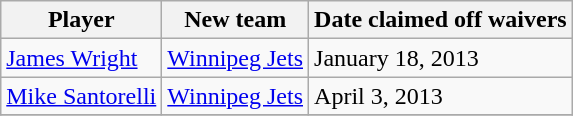<table class="wikitable">
<tr>
<th>Player</th>
<th>New team</th>
<th>Date claimed off waivers</th>
</tr>
<tr>
<td><a href='#'>James Wright</a></td>
<td><a href='#'>Winnipeg Jets</a></td>
<td>January 18, 2013</td>
</tr>
<tr>
<td><a href='#'>Mike Santorelli</a></td>
<td><a href='#'>Winnipeg Jets</a></td>
<td>April 3, 2013</td>
</tr>
<tr>
</tr>
</table>
